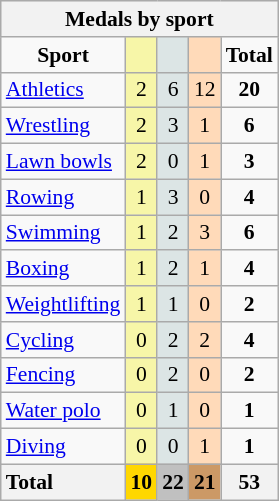<table class="wikitable" style="text-align:center;font-size:90%">
<tr style="background:#efefef;">
<th colspan=7>Medals by sport</th>
</tr>
<tr>
<td><strong>Sport</strong></td>
<td bgcolor=#f7f6a8></td>
<td bgcolor=#dce5e5></td>
<td bgcolor=#ffdab9></td>
<td><strong>Total</strong></td>
</tr>
<tr>
<td style="text-align:left;"><a href='#'>Athletics</a></td>
<td style="background:#F7F6A8;">2</td>
<td style="background:#DCE5E5;">6</td>
<td style="background:#FFDAB9;">12</td>
<td><strong>20</strong></td>
</tr>
<tr>
<td style="text-align:left;"><a href='#'>Wrestling</a></td>
<td style="background:#F7F6A8;">2</td>
<td style="background:#DCE5E5;">3</td>
<td style="background:#FFDAB9;">1</td>
<td><strong>6</strong></td>
</tr>
<tr>
<td style="text-align:left;"><a href='#'>Lawn bowls</a></td>
<td style="background:#F7F6A8;">2</td>
<td style="background:#DCE5E5;">0</td>
<td style="background:#FFDAB9;">1</td>
<td><strong>3</strong></td>
</tr>
<tr>
<td style="text-align:left;"><a href='#'>Rowing</a></td>
<td style="background:#F7F6A8;">1</td>
<td style="background:#DCE5E5;">3</td>
<td style="background:#FFDAB9;">0</td>
<td><strong>4</strong></td>
</tr>
<tr>
<td style="text-align:left;"><a href='#'>Swimming</a></td>
<td style="background:#F7F6A8;">1</td>
<td style="background:#DCE5E5;">2</td>
<td style="background:#FFDAB9;">3</td>
<td><strong>6</strong></td>
</tr>
<tr>
<td style="text-align:left;"><a href='#'>Boxing</a></td>
<td style="background:#F7F6A8;">1</td>
<td style="background:#DCE5E5;">2</td>
<td style="background:#FFDAB9;">1</td>
<td><strong>4</strong></td>
</tr>
<tr>
<td style="text-align:left;"><a href='#'>Weightlifting</a></td>
<td style="background:#F7F6A8;">1</td>
<td style="background:#DCE5E5;">1</td>
<td style="background:#FFDAB9;">0</td>
<td><strong>2</strong></td>
</tr>
<tr>
<td style="text-align:left;"><a href='#'>Cycling</a></td>
<td style="background:#F7F6A8;">0</td>
<td style="background:#DCE5E5;">2</td>
<td style="background:#FFDAB9;">2</td>
<td><strong>4</strong></td>
</tr>
<tr>
<td style="text-align:left;"><a href='#'>Fencing</a></td>
<td style="background:#F7F6A8;">0</td>
<td style="background:#DCE5E5;">2</td>
<td style="background:#FFDAB9;">0</td>
<td><strong>2</strong></td>
</tr>
<tr>
<td style="text-align:left;"><a href='#'>Water polo</a></td>
<td style="background:#F7F6A8;">0</td>
<td style="background:#DCE5E5;">1</td>
<td style="background:#FFDAB9;">0</td>
<td><strong>1</strong></td>
</tr>
<tr>
<td style="text-align:left;"><a href='#'>Diving</a></td>
<td style="background:#F7F6A8;">0</td>
<td style="background:#DCE5E5;">0</td>
<td style="background:#FFDAB9;">1</td>
<td><strong>1</strong></td>
</tr>
<tr>
<th style="text-align:left;">Total</th>
<th style="background:gold;">10</th>
<th style="background:silver;">22</th>
<th style="background:#c96;">21</th>
<th>53</th>
</tr>
</table>
